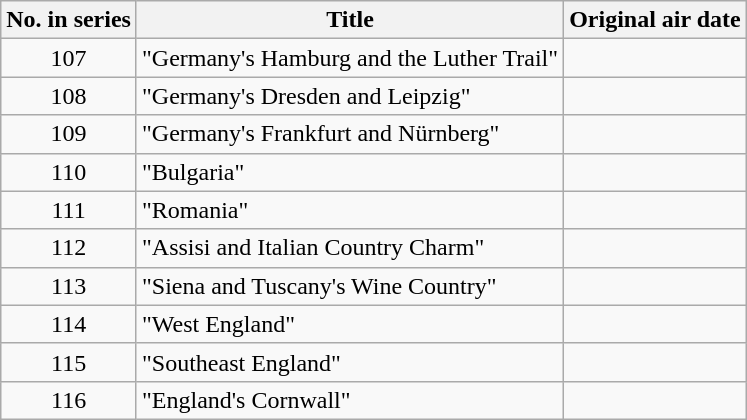<table class="wikitable plainrowheaders" style="text-align:center">
<tr>
<th scope="col">No. in series</th>
<th scope="col">Title</th>
<th scope="col">Original air date</th>
</tr>
<tr>
<td scope="row">107</td>
<td style="text-align:left">"Germany's Hamburg and the Luther Trail"</td>
<td></td>
</tr>
<tr>
<td scope="row">108</td>
<td style="text-align:left">"Germany's Dresden and Leipzig"</td>
<td></td>
</tr>
<tr>
<td scope="row">109</td>
<td style="text-align:left">"Germany's Frankfurt and Nürnberg"</td>
<td></td>
</tr>
<tr>
<td scope="row">110</td>
<td style="text-align:left">"Bulgaria"</td>
<td></td>
</tr>
<tr>
<td scope="row">111</td>
<td style="text-align:left">"Romania"</td>
<td></td>
</tr>
<tr>
<td scope="row">112</td>
<td style="text-align:left">"Assisi and Italian Country Charm"</td>
<td></td>
</tr>
<tr>
<td scope="row">113</td>
<td style="text-align:left">"Siena and Tuscany's Wine Country"</td>
<td></td>
</tr>
<tr>
<td scope="row">114</td>
<td style="text-align:left">"West England"</td>
<td></td>
</tr>
<tr>
<td scope="row">115</td>
<td style="text-align:left">"Southeast England"</td>
<td></td>
</tr>
<tr>
<td scope="row">116</td>
<td style="text-align:left">"England's Cornwall"</td>
<td></td>
</tr>
</table>
